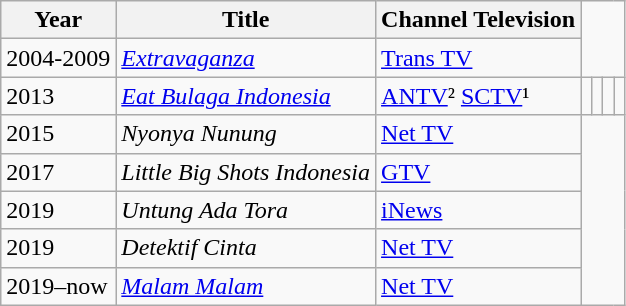<table class="wikitable">
<tr>
<th>Year</th>
<th>Title</th>
<th>Channel Television</th>
</tr>
<tr>
<td>2004-2009</td>
<td><em><a href='#'>Extravaganza</a></em></td>
<td><a href='#'>Trans TV</a></td>
</tr>
<tr>
<td>2013</td>
<td><em><a href='#'>Eat Bulaga Indonesia</a> </em></td>
<td><a href='#'>ANTV</a>² <a href='#'>SCTV</a>¹</td>
<td></td>
<td></td>
<td></td>
<td></td>
</tr>
<tr>
<td>2015</td>
<td><em>Nyonya Nunung</em></td>
<td><a href='#'>Net TV</a></td>
</tr>
<tr>
<td>2017</td>
<td><em>Little Big Shots Indonesia</em></td>
<td><a href='#'>GTV</a></td>
</tr>
<tr>
<td>2019</td>
<td><em>Untung Ada Tora</em></td>
<td><a href='#'>iNews</a></td>
</tr>
<tr>
<td>2019</td>
<td><em>Detektif Cinta</em></td>
<td><a href='#'>Net TV</a></td>
</tr>
<tr>
<td>2019–now</td>
<td><em><a href='#'>Malam Malam</a></em></td>
<td><a href='#'>Net TV</a></td>
</tr>
</table>
